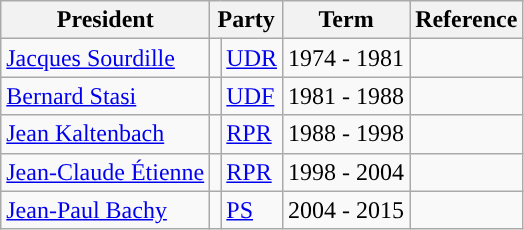<table class="wikitable">
<tr>
<th>President</th>
<th colspan="2">Party</th>
<th>Term</th>
<th>Reference</th>
</tr>
<tr>
<td><a href='#'>Jacques Sourdille</a></td>
<td style="color:inherit;background:"></td>
<td><a href='#'>UDR</a></td>
<td>1974 - 1981</td>
<td></td>
</tr>
<tr>
<td><a href='#'>Bernard Stasi</a></td>
<td style="color:inherit;background:"></td>
<td><a href='#'>UDF</a></td>
<td>1981 - 1988</td>
<td></td>
</tr>
<tr>
<td><a href='#'>Jean Kaltenbach</a></td>
<td style="color:inherit;background:"></td>
<td><a href='#'>RPR</a></td>
<td>1988 - 1998</td>
<td></td>
</tr>
<tr>
<td><a href='#'>Jean-Claude Étienne</a></td>
<td style="color:inherit;background:"></td>
<td><a href='#'>RPR</a></td>
<td>1998 - 2004</td>
<td></td>
</tr>
<tr>
<td><a href='#'>Jean-Paul Bachy</a></td>
<td style="color:inherit;background:"></td>
<td><a href='#'>PS</a></td>
<td>2004 - 2015</td>
<td></td>
</tr>
</table>
